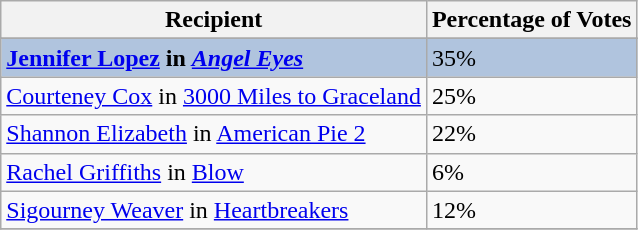<table class="wikitable sortable plainrowheaders" align="centre">
<tr>
<th>Recipient</th>
<th>Percentage of Votes</th>
</tr>
<tr>
</tr>
<tr style="background:#B0C4DE;">
<td><strong><a href='#'>Jennifer Lopez</a> in <em><a href='#'>Angel Eyes</a><strong><em></td>
<td></strong>35%<strong></td>
</tr>
<tr>
<td><a href='#'>Courteney Cox</a> in </em><a href='#'>3000 Miles to Graceland</a><em></td>
<td>25%</td>
</tr>
<tr>
<td><a href='#'>Shannon Elizabeth</a> in </em><a href='#'>American Pie 2</a><em></td>
<td>22%</td>
</tr>
<tr>
<td><a href='#'>Rachel Griffiths</a> in </em><a href='#'>Blow</a><em></td>
<td>6%</td>
</tr>
<tr>
<td><a href='#'>Sigourney Weaver</a> in </em><a href='#'>Heartbreakers</a><em></td>
<td>12%</td>
</tr>
<tr>
</tr>
</table>
